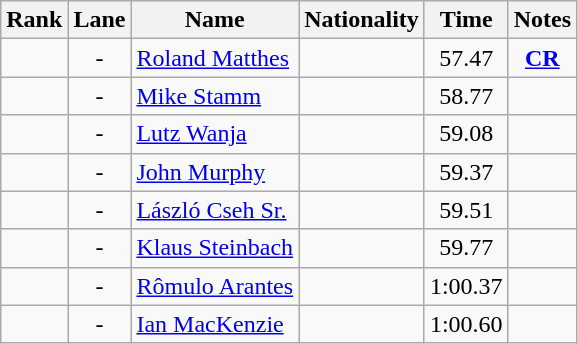<table class="wikitable sortable" style="text-align:center">
<tr>
<th>Rank</th>
<th>Lane</th>
<th>Name</th>
<th>Nationality</th>
<th>Time</th>
<th>Notes</th>
</tr>
<tr>
<td></td>
<td>-</td>
<td align=left><a href='#'>Roland Matthes</a></td>
<td align=left></td>
<td>57.47</td>
<td><strong><a href='#'>CR</a></strong></td>
</tr>
<tr>
<td></td>
<td>-</td>
<td align=left><a href='#'>Mike Stamm</a></td>
<td align=left></td>
<td>58.77</td>
<td></td>
</tr>
<tr>
<td></td>
<td>-</td>
<td align=left><a href='#'>Lutz Wanja</a></td>
<td align=left></td>
<td>59.08</td>
<td></td>
</tr>
<tr>
<td></td>
<td>-</td>
<td align=left><a href='#'>John Murphy</a></td>
<td align=left></td>
<td>59.37</td>
<td></td>
</tr>
<tr>
<td></td>
<td>-</td>
<td align=left><a href='#'>László Cseh Sr.</a></td>
<td align=left></td>
<td>59.51</td>
<td></td>
</tr>
<tr>
<td></td>
<td>-</td>
<td align=left><a href='#'>Klaus Steinbach</a></td>
<td align=left></td>
<td>59.77</td>
<td></td>
</tr>
<tr>
<td></td>
<td>-</td>
<td align=left><a href='#'>Rômulo Arantes</a></td>
<td align=left></td>
<td>1:00.37</td>
<td></td>
</tr>
<tr>
<td></td>
<td>-</td>
<td align=left><a href='#'>Ian MacKenzie</a></td>
<td align=left></td>
<td>1:00.60</td>
<td></td>
</tr>
</table>
